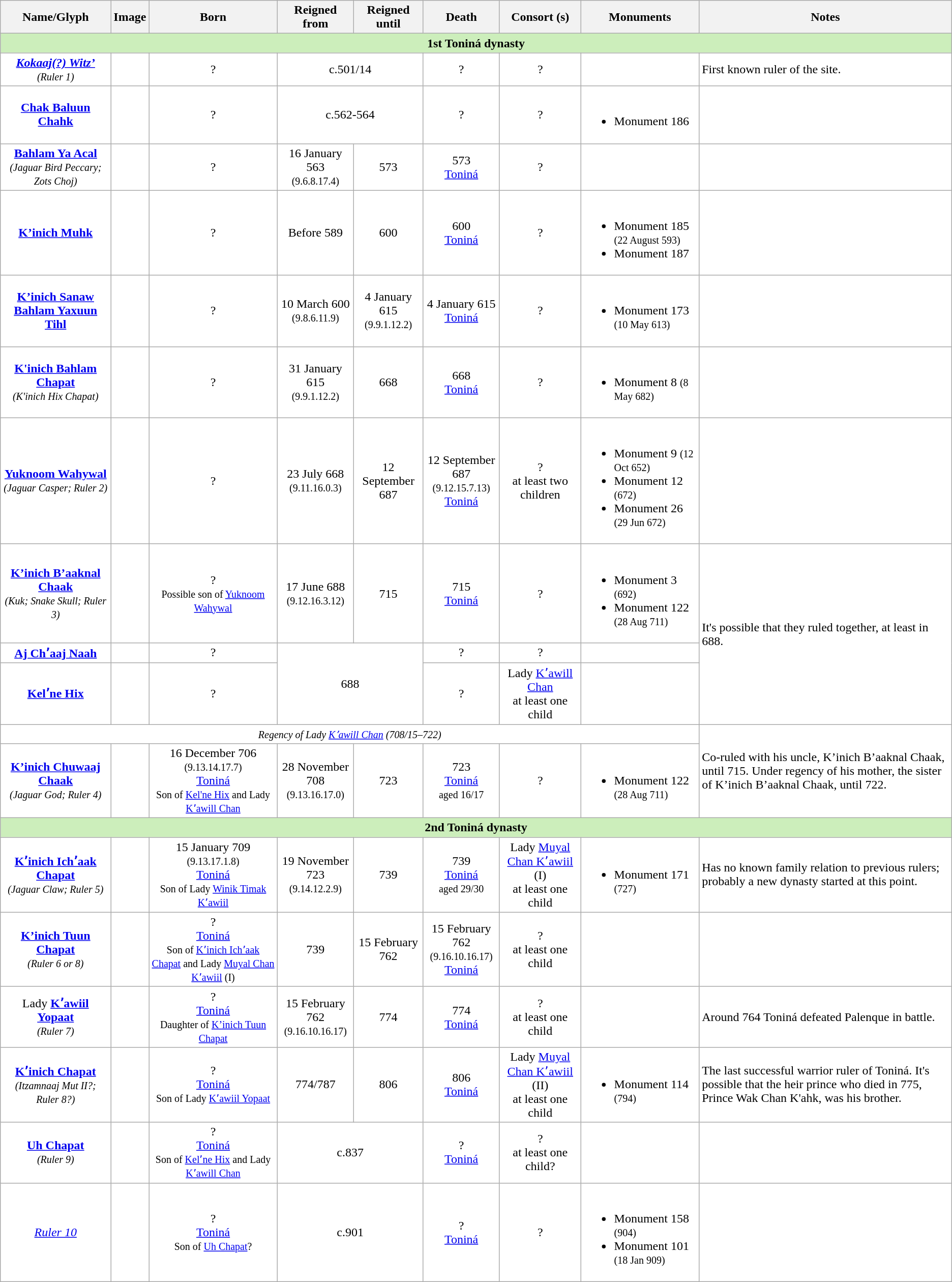<table class="wikitable">
<tr>
<th>Name/Glyph</th>
<th>Image</th>
<th>Born</th>
<th>Reigned from</th>
<th>Reigned until</th>
<th>Death</th>
<th>Consort (s)</th>
<th>Monuments</th>
<th>Notes</th>
</tr>
<tr bgcolor=#ceb>
<td align="center" colspan="9"><strong>1st Toniná dynasty</strong></td>
</tr>
<tr bgcolor=#fff>
<td align="center"><strong> <em><a href='#'>Kokaaj(?) Witz’</a></em> </strong><br><small><em>(Ruler 1)</em></small></td>
<td align="center"></td>
<td align="center">?</td>
<td align="center" colspan="2">c.501/14</td>
<td align="center">?</td>
<td align="center">?</td>
<td></td>
<td>First known ruler of the site.</td>
</tr>
<tr bgcolor=#fff>
<td align="center"><strong> <a href='#'>Chak Baluun Chahk</a> </strong></td>
<td align="center"></td>
<td align="center">?</td>
<td align="center" colspan="2">c.562-564</td>
<td align="center">?</td>
<td align="center">?</td>
<td><br><ul><li>Monument 186</li></ul></td>
<td></td>
</tr>
<tr bgcolor=#fff>
<td align="center"><strong> <a href='#'>Bahlam Ya Acal</a> </strong><br><small><em>(Jaguar Bird Peccary; Zots Choj)</em></small></td>
<td align="center"></td>
<td align="center">?</td>
<td align="center">16 January 563<br><small>(9.6.8.17.4)</small></td>
<td align="center">573</td>
<td align="center">573<br><a href='#'>Toniná</a></td>
<td align="center">?</td>
<td></td>
<td></td>
</tr>
<tr bgcolor=#fff>
<td align="center"><strong> <a href='#'>K’inich Muhk</a></strong></td>
<td align="center"></td>
<td align="center">?</td>
<td align="center">Before 589</td>
<td align="center">600</td>
<td align="center">600<br><a href='#'>Toniná</a></td>
<td align="center">?</td>
<td><br><ul><li>Monument 185 <small>(22 August 593)</small></li><li>Monument 187</li></ul></td>
<td></td>
</tr>
<tr bgcolor=#fff>
<td align="center"><strong> <a href='#'>K’inich Sanaw Bahlam Yaxuun Tihl</a></strong></td>
<td align="center"></td>
<td align="center">?</td>
<td align="center">10 March 600<br><small>(9.8.6.11.9)</small></td>
<td align="center">4 January 615<br><small>(9.9.1.12.2)</small></td>
<td align="center">4 January 615<br><a href='#'>Toniná</a></td>
<td align="center">?</td>
<td><br><ul><li>Monument 173 <small>(10 May 613)</small></li></ul></td>
<td></td>
</tr>
<tr bgcolor=#fff>
<td align="center"><strong> <a href='#'>K'inich Bahlam Chapat</a> </strong><br><small><em>(K'inich Hix Chapat)</em></small></td>
<td align="center"></td>
<td align="center">?</td>
<td align="center">31 January 615<br><small>(9.9.1.12.2)</small></td>
<td align="center">668</td>
<td align="center">668<br><a href='#'>Toniná</a></td>
<td align="center">?</td>
<td><br><ul><li>Monument 8 <small>(8 May 682)</small></li></ul></td>
<td></td>
</tr>
<tr bgcolor=#fff>
<td align="center"><strong> <a href='#'>Yuknoom Wahywal</a> </strong><br><small><em>(Jaguar Casper; Ruler 2)</em></small></td>
<td align="center"></td>
<td align="center">?</td>
<td align="center">23 July 668<br><small>(9.11.16.0.3)</small></td>
<td align="center">12 September 687</td>
<td align="center">12 September 687<br><small>(9.12.15.7.13)</small><br><a href='#'>Toniná</a></td>
<td align="center">?<br>at least two children</td>
<td><br><ul><li>Monument 9 <small>(12 Oct 652)</small></li><li>Monument 12 <small>(672)</small></li><li>Monument 26 <small>(29 Jun 672)</small></li></ul></td>
<td></td>
</tr>
<tr bgcolor=#fff>
<td align="center"><strong> <a href='#'>K’inich B’aaknal Chaak</a> </strong><br><small><em>(Kuk; Snake Skull; Ruler 3)</em></small></td>
<td align="center"></td>
<td align="center">?<br><small>Possible son of <a href='#'>Yuknoom Wahywal</a></small></td>
<td align="center">17 June 688<br><small>(9.12.16.3.12)</small></td>
<td align="center">715</td>
<td align="center">715<br><a href='#'>Toniná</a></td>
<td align="center">?</td>
<td><br><ul><li>Monument 3 <small>(692)</small></li><li>Monument 122 <small>(28 Aug 711)</small></li></ul></td>
<td rowspan="3">It's possible that they ruled together, at least in 688.</td>
</tr>
<tr bgcolor=#fff>
<td align="center"><strong> <a href='#'>Aj Chʼaaj Naah</a> </strong></td>
<td align="center"></td>
<td align="center">?</td>
<td align="center" colspan="2" rowspan=2"">688</td>
<td align="center">?</td>
<td align="center">?</td>
<td></td>
</tr>
<tr bgcolor=#fff>
<td align="center"><strong><a href='#'>Kelʼne Hix</a> </strong></td>
<td align="center"></td>
<td align="center">?</td>
<td align="center">?</td>
<td align="center">Lady <a href='#'>Kʼawill Chan</a><br> at least one child</td>
<td></td>
</tr>
<tr bgcolor=#fff>
<td align="center" colspan="8"><small><em>Regency of Lady <a href='#'>Kʼawill Chan</a> (708/15–722)</em></small></td>
<td rowspan="2">Co-ruled with his uncle, K’inich B’aaknal Chaak, until 715. Under regency of his mother, the sister of K’inich B’aaknal Chaak, until 722.</td>
</tr>
<tr bgcolor=#fff>
<td align="center"><strong> <a href='#'>K’inich Chuwaaj Chaak</a></strong><br><small><em>(Jaguar God; Ruler 4)</em></small></td>
<td align="center"></td>
<td align="center">16 December 706<br><small>(9.13.14.17.7)</small><br><a href='#'>Toniná</a><br><small>Son of <a href='#'>Kel'ne Hix</a> and Lady <a href='#'>Kʼawill Chan</a></small></td>
<td align="center">28 November 708<br><small>(9.13.16.17.0)</small></td>
<td align="center">723</td>
<td align="center">723<br><a href='#'>Toniná</a><br><small>aged 16/17</small></td>
<td align="center">?</td>
<td><br><ul><li>Monument 122 <small>(28 Aug 711)</small></li></ul></td>
</tr>
<tr bgcolor=#ceb>
<td align="center" colspan="9"><strong>2nd Toniná dynasty</strong></td>
</tr>
<tr bgcolor=#fff>
<td align="center"><strong> <a href='#'>Kʼinich Ichʼaak Chapat</a></strong><br><small><em>(Jaguar Claw; Ruler 5)</em></small></td>
<td align="center"></td>
<td align="center">15 January 709<br><small>(9.13.17.1.8)</small><br><a href='#'>Toniná</a><br><small>Son of Lady <a href='#'>Winik Timak Kʼawiil</a> </small></td>
<td align="center">19 November 723<br><small>(9.14.12.2.9)</small></td>
<td align="center">739</td>
<td align="center">739<br><a href='#'>Toniná</a><br><small>aged 29/30</small></td>
<td align="center">Lady <a href='#'>Muyal Chan Kʼawiil</a> (I)<br>at least one child</td>
<td><br><ul><li>Monument 171 <small>(727)</small></li></ul></td>
<td>Has no known family relation to previous rulers; probably a new dynasty started at this point.</td>
</tr>
<tr bgcolor=#fff>
<td align="center"><strong> <a href='#'>K’inich Tuun Chapat</a></strong><br><small><em>(Ruler 6 or 8)</em></small></td>
<td align="center"></td>
<td align="center">?<br><a href='#'>Toniná</a><br><small>Son of <a href='#'>Kʼinich Ichʼaak Chapat</a> and Lady <a href='#'>Muyal Chan Kʼawiil</a> (I)</small></td>
<td align="center">739</td>
<td align="center">15 February 762</td>
<td align="center">15 February 762<br><small>(9.16.10.16.17)</small><br><a href='#'>Toniná</a></td>
<td align="center">?<br> at least one child</td>
<td></td>
<td></td>
</tr>
<tr bgcolor=#fff>
<td align="center">Lady <strong><a href='#'>Kʼawiil Yopaat</a></strong><br><small><em>(Ruler 7)</em></small></td>
<td align="center"></td>
<td align="center">?<br><a href='#'>Toniná</a><br><small>Daughter of <a href='#'>K’inich Tuun Chapat</a></small></td>
<td align="center">15 February 762<br><small>(9.16.10.16.17)</small></td>
<td align="center">774</td>
<td align="center">774<br><a href='#'>Toniná</a></td>
<td align="center">?<br> at least one child</td>
<td></td>
<td>Around 764 Toniná defeated Palenque in battle.</td>
</tr>
<tr bgcolor=#fff>
<td align="center"><strong><a href='#'>Kʼinich Chapat</a></strong><br><small><em>(Itzamnaaj Mut II?; Ruler 8?)</em></small></td>
<td align="center"></td>
<td align="center">?<br><a href='#'>Toniná</a><br><small>Son of Lady <a href='#'>Kʼawiil Yopaat</a></small></td>
<td align="center">774/787</td>
<td align="center">806</td>
<td align="center">806<br><a href='#'>Toniná</a></td>
<td align="center">Lady <a href='#'>Muyal Chan Kʼawiil</a> (II)<br>at least one child</td>
<td><br><ul><li>Monument 114 <small>(794)</small></li></ul></td>
<td>The last successful warrior ruler of Toniná. It's possible that the heir prince who died in 775, Prince Wak Chan K'ahk, was his brother.</td>
</tr>
<tr bgcolor=#fff>
<td align="center"><strong> <a href='#'>Uh Chapat</a></strong><br><small><em>(Ruler 9)</em></small></td>
<td align="center"></td>
<td align="center">?<br><a href='#'>Toniná</a><br><small>Son of <a href='#'>Kelʼne Hix</a> and Lady <a href='#'>Kʼawill Chan</a></small></td>
<td align="center" colspan="2">c.837</td>
<td align="center">?<br><a href='#'>Toniná</a></td>
<td align="center">?<br> at least one child?</td>
<td></td>
<td></td>
</tr>
<tr bgcolor=#fff>
<td align="center"><em><a href='#'>Ruler 10</a></em></td>
<td align="center"></td>
<td align="center">?<br><a href='#'>Toniná</a><br><small>Son of <a href='#'>Uh Chapat</a>?</small></td>
<td align="center" colspan="2">c.901</td>
<td align="center">?<br><a href='#'>Toniná</a></td>
<td align="center">?</td>
<td><br><ul><li>Monument 158 <small>(904)</small></li><li>Monument 101 <small>(18 Jan 909)</small></li></ul></td>
<td></td>
</tr>
</table>
